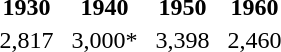<table class="toccolours">
<tr>
<td align=center>  <strong>1930</strong></td>
<td align=center>  <strong>1940</strong></td>
<td align=center>  <strong>1950</strong></td>
<td align=center>  <strong>1960</strong>  </td>
</tr>
<tr>
<td align=center>  2,817</td>
<td align=center>  3,000*</td>
<td align=center>  3,398</td>
<td align=center>  2,460  </td>
</tr>
</table>
